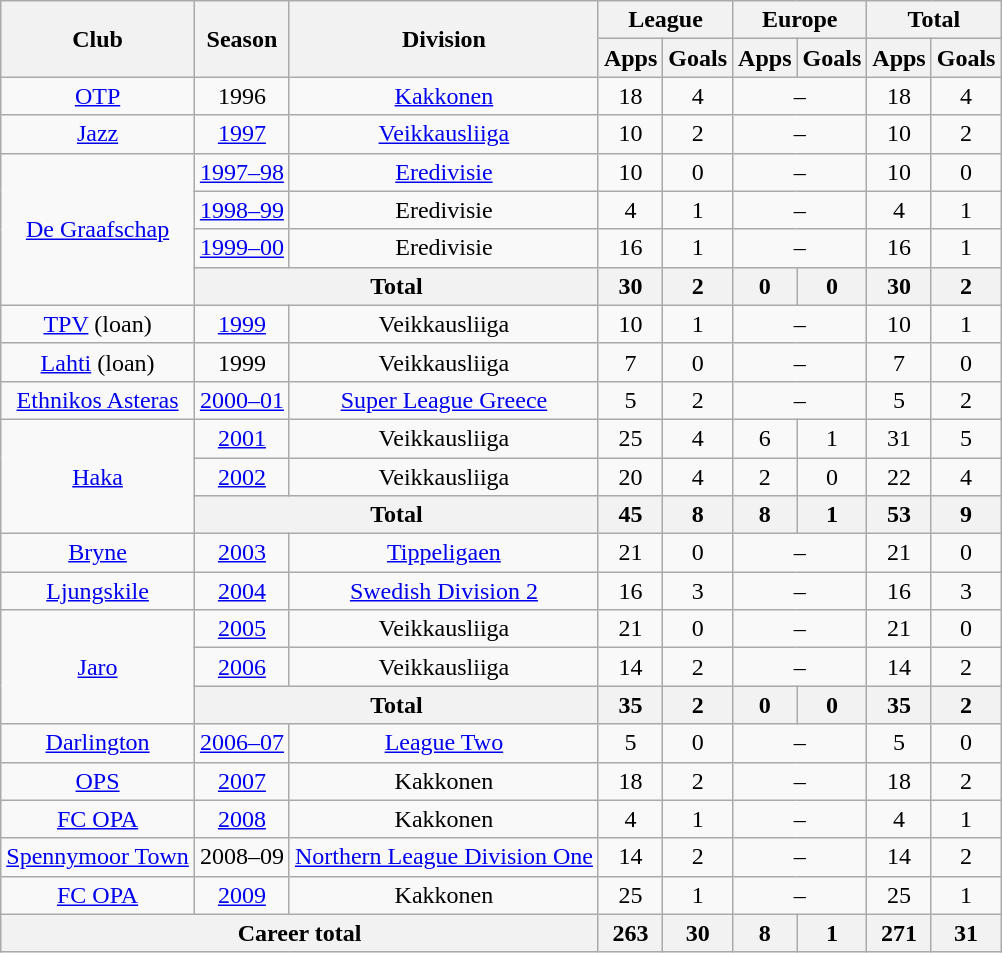<table class="wikitable" style="text-align:center">
<tr>
<th rowspan="2">Club</th>
<th rowspan="2">Season</th>
<th rowspan="2">Division</th>
<th colspan="2">League</th>
<th colspan="2">Europe</th>
<th colspan="2">Total</th>
</tr>
<tr>
<th>Apps</th>
<th>Goals</th>
<th>Apps</th>
<th>Goals</th>
<th>Apps</th>
<th>Goals</th>
</tr>
<tr>
<td><a href='#'>OTP</a></td>
<td>1996</td>
<td><a href='#'>Kakkonen</a></td>
<td>18</td>
<td>4</td>
<td colspan=2>–</td>
<td>18</td>
<td>4</td>
</tr>
<tr>
<td><a href='#'>Jazz</a></td>
<td><a href='#'>1997</a></td>
<td><a href='#'>Veikkausliiga</a></td>
<td>10</td>
<td>2</td>
<td colspan=2>–</td>
<td>10</td>
<td>2</td>
</tr>
<tr>
<td rowspan=4><a href='#'>De Graafschap</a></td>
<td><a href='#'>1997–98</a></td>
<td><a href='#'>Eredivisie</a></td>
<td>10</td>
<td>0</td>
<td colspan=2>–</td>
<td>10</td>
<td>0</td>
</tr>
<tr>
<td><a href='#'>1998–99</a></td>
<td>Eredivisie</td>
<td>4</td>
<td>1</td>
<td colspan=2>–</td>
<td>4</td>
<td>1</td>
</tr>
<tr>
<td><a href='#'>1999–00</a></td>
<td>Eredivisie</td>
<td>16</td>
<td>1</td>
<td colspan=2>–</td>
<td>16</td>
<td>1</td>
</tr>
<tr>
<th colspan=2>Total</th>
<th>30</th>
<th>2</th>
<th>0</th>
<th>0</th>
<th>30</th>
<th>2</th>
</tr>
<tr>
<td><a href='#'>TPV</a> (loan)</td>
<td><a href='#'>1999</a></td>
<td>Veikkausliiga</td>
<td>10</td>
<td>1</td>
<td colspan=2>–</td>
<td>10</td>
<td>1</td>
</tr>
<tr>
<td><a href='#'>Lahti</a> (loan)</td>
<td>1999</td>
<td>Veikkausliiga</td>
<td>7</td>
<td>0</td>
<td colspan=2>–</td>
<td>7</td>
<td>0</td>
</tr>
<tr>
<td><a href='#'>Ethnikos Asteras</a></td>
<td><a href='#'>2000–01</a></td>
<td><a href='#'>Super League Greece</a></td>
<td>5</td>
<td>2</td>
<td colspan=2>–</td>
<td>5</td>
<td>2</td>
</tr>
<tr>
<td rowspan=3><a href='#'>Haka</a></td>
<td><a href='#'>2001</a></td>
<td>Veikkausliiga</td>
<td>25</td>
<td>4</td>
<td>6</td>
<td>1</td>
<td>31</td>
<td>5</td>
</tr>
<tr>
<td><a href='#'>2002</a></td>
<td>Veikkausliiga</td>
<td>20</td>
<td>4</td>
<td>2</td>
<td>0</td>
<td>22</td>
<td>4</td>
</tr>
<tr>
<th colspan=2>Total</th>
<th>45</th>
<th>8</th>
<th>8</th>
<th>1</th>
<th>53</th>
<th>9</th>
</tr>
<tr>
<td><a href='#'>Bryne</a></td>
<td><a href='#'>2003</a></td>
<td><a href='#'>Tippeligaen</a></td>
<td>21</td>
<td>0</td>
<td colspan=2>–</td>
<td>21</td>
<td>0</td>
</tr>
<tr>
<td><a href='#'>Ljungskile</a></td>
<td><a href='#'>2004</a></td>
<td><a href='#'>Swedish Division 2</a></td>
<td>16</td>
<td>3</td>
<td colspan=2>–</td>
<td>16</td>
<td>3</td>
</tr>
<tr>
<td rowspan=3><a href='#'>Jaro</a></td>
<td><a href='#'>2005</a></td>
<td>Veikkausliiga</td>
<td>21</td>
<td>0</td>
<td colspan=2>–</td>
<td>21</td>
<td>0</td>
</tr>
<tr>
<td><a href='#'>2006</a></td>
<td>Veikkausliiga</td>
<td>14</td>
<td>2</td>
<td colspan=2>–</td>
<td>14</td>
<td>2</td>
</tr>
<tr>
<th colspan=2>Total</th>
<th>35</th>
<th>2</th>
<th>0</th>
<th>0</th>
<th>35</th>
<th>2</th>
</tr>
<tr>
<td><a href='#'>Darlington</a></td>
<td><a href='#'>2006–07</a></td>
<td><a href='#'>League Two</a></td>
<td>5</td>
<td>0</td>
<td colspan=2>–</td>
<td>5</td>
<td>0</td>
</tr>
<tr>
<td><a href='#'>OPS</a></td>
<td><a href='#'>2007</a></td>
<td>Kakkonen</td>
<td>18</td>
<td>2</td>
<td colspan=2>–</td>
<td>18</td>
<td>2</td>
</tr>
<tr>
<td><a href='#'>FC OPA</a></td>
<td><a href='#'>2008</a></td>
<td>Kakkonen</td>
<td>4</td>
<td>1</td>
<td colspan=2>–</td>
<td>4</td>
<td>1</td>
</tr>
<tr>
<td><a href='#'>Spennymoor Town</a></td>
<td>2008–09</td>
<td><a href='#'>Northern League Division One</a></td>
<td>14</td>
<td>2</td>
<td colspan=2>–</td>
<td>14</td>
<td>2</td>
</tr>
<tr>
<td><a href='#'>FC OPA</a></td>
<td><a href='#'>2009</a></td>
<td>Kakkonen</td>
<td>25</td>
<td>1</td>
<td colspan=2>–</td>
<td>25</td>
<td>1</td>
</tr>
<tr>
<th colspan="3">Career total</th>
<th>263</th>
<th>30</th>
<th>8</th>
<th>1</th>
<th>271</th>
<th>31</th>
</tr>
</table>
